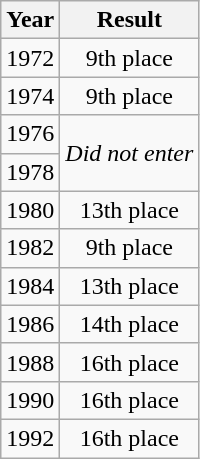<table class="wikitable" style="text-align: center; font-size:100%">
<tr>
<th>Year</th>
<th>Result</th>
</tr>
<tr>
<td> 1972</td>
<td>9th place</td>
</tr>
<tr>
<td> 1974</td>
<td>9th place</td>
</tr>
<tr>
<td> 1976</td>
<td rowspan="2"><em>Did not enter</em></td>
</tr>
<tr>
<td> 1978</td>
</tr>
<tr>
<td> 1980</td>
<td>13th place</td>
</tr>
<tr>
<td> 1982</td>
<td>9th place</td>
</tr>
<tr>
<td> 1984</td>
<td>13th place</td>
</tr>
<tr>
<td> 1986</td>
<td>14th place</td>
</tr>
<tr>
<td> 1988</td>
<td>16th place</td>
</tr>
<tr>
<td> 1990</td>
<td>16th place</td>
</tr>
<tr>
<td> 1992</td>
<td>16th place</td>
</tr>
</table>
